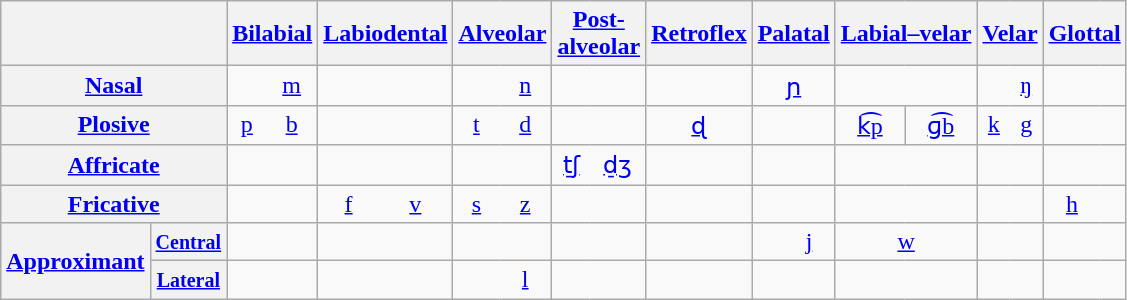<table class="wikitable" style="text-align: center">
<tr>
<th colspan="2"></th>
<th colspan="2"><a href='#'>Bilabial</a></th>
<th colspan="2"><a href='#'>Labiodental</a></th>
<th colspan="2"><a href='#'>Alveolar</a></th>
<th colspan="2"><a href='#'>Post-</a><br><a href='#'>alveolar</a></th>
<th><a href='#'>Retroflex</a></th>
<th colspan="2"><a href='#'>Palatal</a></th>
<th colspan="2"><a href='#'>Labial–velar</a></th>
<th colspan="2"><a href='#'>Velar</a></th>
<th colspan="2"><a href='#'>Glottal</a></th>
</tr>
<tr>
<th colspan="2"><a href='#'>Nasal</a></th>
<td style="border-right: 0;"></td>
<td style="border-left: 0;"><a href='#'>m</a></td>
<td colspan="2"></td>
<td style="border-right: 0;"></td>
<td style="border-left: 0;"><a href='#'>n</a></td>
<td colspan="2"></td>
<td></td>
<td colspan="2"><a href='#'>ɲ</a></td>
<td colspan="2"></td>
<td style="border-right: 0;"></td>
<td style="border-left: 0;"><a href='#'>ŋ</a></td>
<td colspan="2"></td>
</tr>
<tr>
<th colspan="2"><a href='#'>Plosive</a></th>
<td style="border-right: 0;"><a href='#'>p</a></td>
<td style="border-left: 0;"><a href='#'>b</a></td>
<td colspan="2"></td>
<td style="border-right: 0;"><a href='#'>t</a></td>
<td style="border-left: 0;"><a href='#'>d</a></td>
<td style="border-right: 0;"></td>
<td style="border-left: 0;"></td>
<td><a href='#'>ɖ</a></td>
<td colspan="2"></td>
<td><a href='#'>k͡p</a></td>
<td><a href='#'>ɡ͡b</a></td>
<td style="border-right: 0;"><a href='#'>k</a></td>
<td style="border-left: 0;"><a href='#'>g</a></td>
<td style="border-right: 0;"></td>
<td style="border-left: 0;"></td>
</tr>
<tr>
<th colspan="2"><a href='#'>Affricate</a></th>
<td style="border-right: 0;"></td>
<td style="border-left: 0;"></td>
<td colspan="2"></td>
<td colspan="2"></td>
<td style="border-right: 0;"><a href='#'>t̠ʃ</a></td>
<td style="border-left: 0;"><a href='#'>d̠ʒ</a></td>
<td></td>
<td colspan="2"></td>
<td colspan="2"></td>
<td style="border-right: 0;"></td>
<td style="border-left: 0;"></td>
<td colspan="2"></td>
</tr>
<tr>
<th colspan="2"><a href='#'>Fricative</a></th>
<td colspan="2"></td>
<td style="border-right: 0;"><a href='#'>f</a></td>
<td style="border-left: 0;"><a href='#'>v</a></td>
<td style="border-right: 0;"><a href='#'>s</a></td>
<td style="border-left: 0;"><a href='#'>z</a></td>
<td style="border-right: 0;"></td>
<td style="border-left: 0;"></td>
<td></td>
<td colspan="2"></td>
<td colspan="2"></td>
<td style="border-right: 0;"></td>
<td style="border-left: 0;"></td>
<td style="border-right: 0;"><a href='#'>h</a></td>
<td style="border-left: 0;"></td>
</tr>
<tr>
<th rowspan="2"><a href='#'>Approximant</a></th>
<th><small><a href='#'>Central</a></small></th>
<td colspan="2"></td>
<td colspan="2"></td>
<td colspan="2"></td>
<td style="border-right: 0;"></td>
<td style="border-left: 0;"></td>
<td></td>
<td style="border-right: 0;"></td>
<td style="border-left: 0;"><a href='#'>j</a></td>
<td colspan="2"><a href='#'>w</a></td>
<td style="border-right: 0;"></td>
<td style="border-left: 0;"></td>
<td colspan="2"></td>
</tr>
<tr>
<th><small><a href='#'>Lateral</a></small></th>
<td colspan="2"></td>
<td colspan="2"></td>
<td style="border-right: 0;"></td>
<td style="border-left: 0;"><a href='#'>l</a></td>
<td colspan="2"></td>
<td></td>
<td colspan="2"></td>
<td colspan="2"></td>
<td colspan="2"></td>
<td colspan="2"></td>
</tr>
</table>
